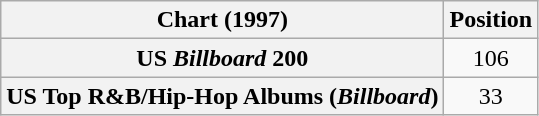<table class="wikitable sortable plainrowheaders" style="text-align:center">
<tr>
<th scope="col">Chart (1997)</th>
<th scope="col">Position</th>
</tr>
<tr>
<th scope="row">US <em>Billboard</em> 200</th>
<td>106</td>
</tr>
<tr>
<th scope="row">US Top R&B/Hip-Hop Albums (<em>Billboard</em>)</th>
<td>33</td>
</tr>
</table>
